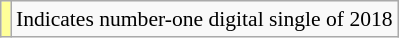<table class="wikitable" style="font-size:90%;">
<tr>
<td style="background-color:#FFFF99"></td>
<td>Indicates number-one digital single of 2018</td>
</tr>
</table>
